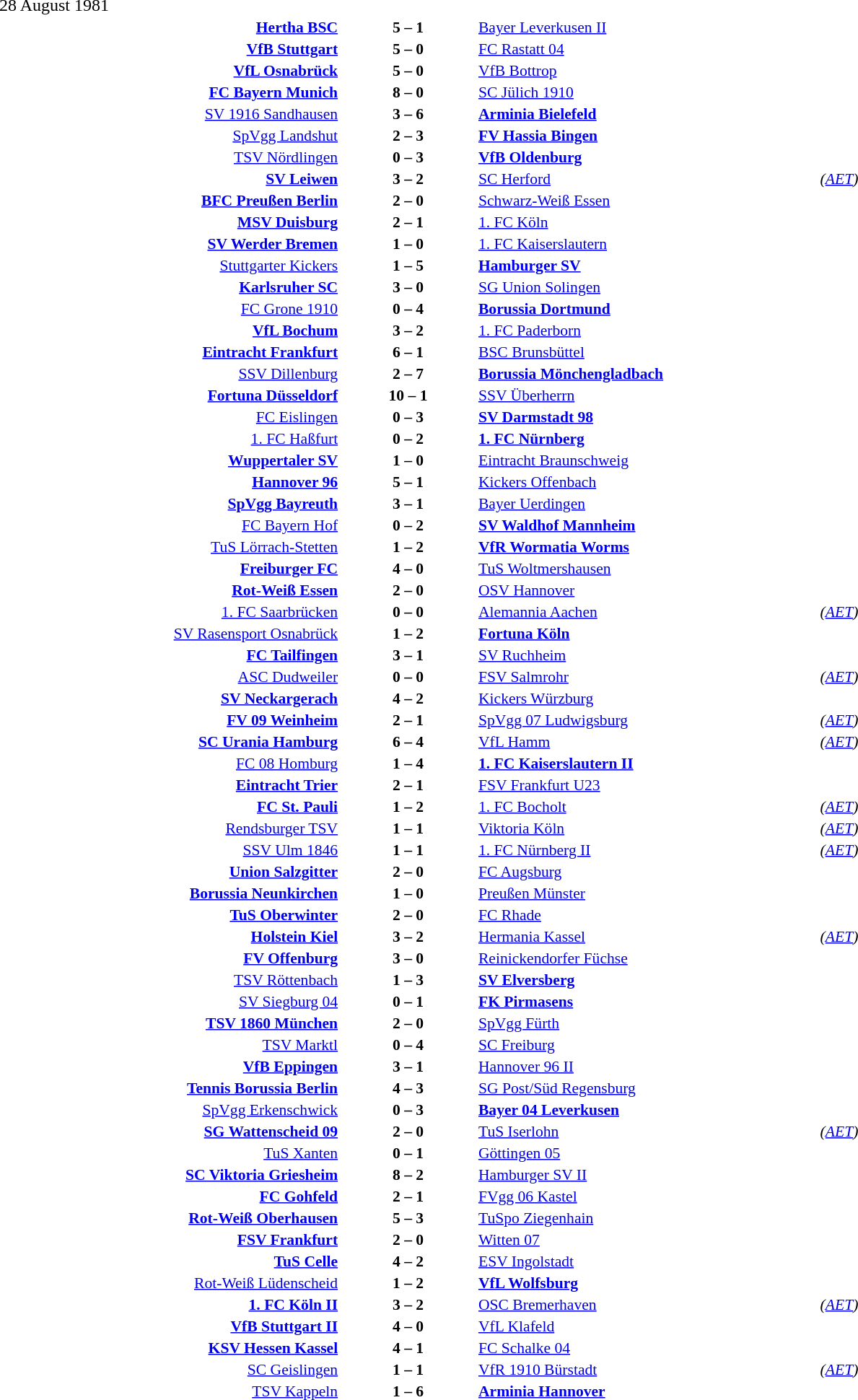<table width=100% cellspacing=1>
<tr>
<th width=25%></th>
<th width=10%></th>
<th width=25%></th>
<th></th>
</tr>
<tr>
<td>28 August 1981</td>
</tr>
<tr style=font-size:90%>
<td align=right><strong><a href='#'>Hertha BSC</a></strong></td>
<td align=center><strong>5 – 1</strong></td>
<td><a href='#'>Bayer Leverkusen II</a></td>
</tr>
<tr style=font-size:90%>
<td align=right><strong><a href='#'>VfB Stuttgart</a></strong></td>
<td align=center><strong>5 – 0</strong></td>
<td><a href='#'>FC Rastatt 04</a></td>
</tr>
<tr style=font-size:90%>
<td align=right><strong><a href='#'>VfL Osnabrück</a></strong></td>
<td align=center><strong>5 – 0</strong></td>
<td><a href='#'>VfB Bottrop</a></td>
</tr>
<tr style=font-size:90%>
<td align=right><strong><a href='#'>FC Bayern Munich</a></strong></td>
<td align=center><strong>8 – 0</strong></td>
<td><a href='#'>SC Jülich 1910</a></td>
</tr>
<tr style=font-size:90%>
<td align=right><a href='#'>SV 1916 Sandhausen</a></td>
<td align=center><strong>3 – 6</strong></td>
<td><strong><a href='#'>Arminia Bielefeld</a></strong></td>
</tr>
<tr style=font-size:90%>
<td align=right><a href='#'>SpVgg Landshut</a></td>
<td align=center><strong>2 – 3</strong></td>
<td><strong><a href='#'>FV Hassia Bingen</a></strong></td>
</tr>
<tr style=font-size:90%>
<td align=right><a href='#'>TSV Nördlingen</a></td>
<td align=center><strong>0 – 3</strong></td>
<td><strong><a href='#'>VfB Oldenburg</a></strong></td>
</tr>
<tr style=font-size:90%>
<td align=right><strong><a href='#'>SV Leiwen</a></strong></td>
<td align=center><strong>3 – 2</strong></td>
<td><a href='#'>SC Herford</a></td>
<td><em>(<a href='#'>AET</a>)</em></td>
</tr>
<tr style=font-size:90%>
<td align=right><strong><a href='#'>BFC Preußen Berlin</a></strong></td>
<td align=center><strong>2 – 0</strong></td>
<td><a href='#'>Schwarz-Weiß Essen</a></td>
</tr>
<tr style=font-size:90%>
<td align=right><strong><a href='#'>MSV Duisburg</a></strong></td>
<td align=center><strong>2 – 1</strong></td>
<td><a href='#'>1. FC Köln</a></td>
</tr>
<tr style=font-size:90%>
<td align=right><strong><a href='#'>SV Werder Bremen</a></strong></td>
<td align=center><strong>1 – 0</strong></td>
<td><a href='#'>1. FC Kaiserslautern</a></td>
</tr>
<tr style=font-size:90%>
<td align=right><a href='#'>Stuttgarter Kickers</a></td>
<td align=center><strong>1 – 5</strong></td>
<td><strong><a href='#'>Hamburger SV</a></strong></td>
</tr>
<tr style=font-size:90%>
<td align=right><strong><a href='#'>Karlsruher SC</a></strong></td>
<td align=center><strong>3 – 0</strong></td>
<td><a href='#'>SG Union Solingen</a></td>
</tr>
<tr style=font-size:90%>
<td align=right><a href='#'>FC Grone 1910</a></td>
<td align=center><strong>0 – 4</strong></td>
<td><strong><a href='#'>Borussia Dortmund</a></strong></td>
</tr>
<tr style=font-size:90%>
<td align=right><strong><a href='#'>VfL Bochum</a></strong></td>
<td align=center><strong>3 – 2</strong></td>
<td><a href='#'>1. FC Paderborn</a></td>
</tr>
<tr style=font-size:90%>
<td align=right><strong><a href='#'>Eintracht Frankfurt</a></strong></td>
<td align=center><strong>6 – 1</strong></td>
<td><a href='#'>BSC Brunsbüttel</a></td>
</tr>
<tr style=font-size:90%>
<td align=right><a href='#'>SSV Dillenburg</a></td>
<td align=center><strong>2 – 7</strong></td>
<td><strong><a href='#'>Borussia Mönchengladbach</a></strong></td>
</tr>
<tr style=font-size:90%>
<td align=right><strong><a href='#'>Fortuna Düsseldorf</a></strong></td>
<td align=center><strong>10 – 1</strong></td>
<td><a href='#'>SSV Überherrn</a></td>
</tr>
<tr style=font-size:90%>
<td align=right><a href='#'>FC Eislingen</a></td>
<td align=center><strong>0 – 3</strong></td>
<td><strong><a href='#'>SV Darmstadt 98</a></strong></td>
</tr>
<tr style=font-size:90%>
<td align=right><a href='#'>1. FC Haßfurt</a></td>
<td align=center><strong>0 – 2</strong></td>
<td><strong><a href='#'>1. FC Nürnberg</a></strong></td>
</tr>
<tr style=font-size:90%>
<td align=right><strong><a href='#'>Wuppertaler SV</a></strong></td>
<td align=center><strong>1 – 0</strong></td>
<td><a href='#'>Eintracht Braunschweig</a></td>
</tr>
<tr style=font-size:90%>
<td align=right><strong><a href='#'>Hannover 96</a></strong></td>
<td align=center><strong>5 – 1</strong></td>
<td><a href='#'>Kickers Offenbach</a></td>
</tr>
<tr style=font-size:90%>
<td align=right><strong><a href='#'>SpVgg Bayreuth</a></strong></td>
<td align=center><strong>3 – 1</strong></td>
<td><a href='#'>Bayer Uerdingen</a></td>
</tr>
<tr style=font-size:90%>
<td align=right><a href='#'>FC Bayern Hof</a></td>
<td align=center><strong>0 – 2</strong></td>
<td><strong><a href='#'>SV Waldhof Mannheim</a></strong></td>
</tr>
<tr style=font-size:90%>
<td align=right><a href='#'>TuS Lörrach-Stetten</a></td>
<td align=center><strong>1 – 2</strong></td>
<td><strong><a href='#'>VfR Wormatia Worms</a></strong></td>
</tr>
<tr style=font-size:90%>
<td align=right><strong><a href='#'>Freiburger FC</a></strong></td>
<td align=center><strong>4 – 0</strong></td>
<td><a href='#'>TuS Woltmershausen</a></td>
</tr>
<tr style=font-size:90%>
<td align=right><strong><a href='#'>Rot-Weiß Essen</a></strong></td>
<td align=center><strong>2 – 0</strong></td>
<td><a href='#'>OSV Hannover</a></td>
</tr>
<tr style=font-size:90%>
<td align=right><a href='#'>1. FC Saarbrücken</a></td>
<td align=center><strong>0 – 0</strong></td>
<td><a href='#'>Alemannia Aachen</a></td>
<td><em>(<a href='#'>AET</a>)</em></td>
</tr>
<tr style=font-size:90%>
<td align=right><a href='#'>SV Rasensport Osnabrück</a></td>
<td align=center><strong>1 – 2</strong></td>
<td><strong><a href='#'>Fortuna Köln</a></strong></td>
</tr>
<tr style=font-size:90%>
<td align=right><strong><a href='#'>FC Tailfingen</a></strong></td>
<td align=center><strong>3 – 1</strong></td>
<td><a href='#'>SV Ruchheim</a></td>
</tr>
<tr style=font-size:90%>
<td align=right><a href='#'>ASC Dudweiler</a></td>
<td align=center><strong>0 – 0</strong></td>
<td><a href='#'>FSV Salmrohr</a></td>
<td><em>(<a href='#'>AET</a>)</em></td>
</tr>
<tr style=font-size:90%>
<td align=right><strong><a href='#'>SV Neckargerach</a></strong></td>
<td align=center><strong>4 – 2</strong></td>
<td><a href='#'>Kickers Würzburg</a></td>
</tr>
<tr style=font-size:90%>
<td align=right><strong><a href='#'>FV 09 Weinheim</a></strong></td>
<td align=center><strong>2 – 1</strong></td>
<td><a href='#'>SpVgg 07 Ludwigsburg</a></td>
<td><em>(<a href='#'>AET</a>)</em></td>
</tr>
<tr style=font-size:90%>
<td align=right><strong><a href='#'>SC Urania Hamburg</a></strong></td>
<td align=center><strong>6 – 4</strong></td>
<td><a href='#'>VfL Hamm</a></td>
<td><em>(<a href='#'>AET</a>)</em></td>
</tr>
<tr style=font-size:90%>
<td align=right><a href='#'>FC 08 Homburg</a></td>
<td align=center><strong>1 – 4</strong></td>
<td><strong><a href='#'>1. FC Kaiserslautern II</a></strong></td>
</tr>
<tr style=font-size:90%>
<td align=right><strong><a href='#'>Eintracht Trier</a></strong></td>
<td align=center><strong>2 – 1</strong></td>
<td><a href='#'>FSV Frankfurt U23</a></td>
</tr>
<tr style=font-size:90%>
<td align=right><strong><a href='#'>FC St. Pauli</a></strong></td>
<td align=center><strong>1 – 2</strong></td>
<td><a href='#'>1. FC Bocholt</a></td>
<td><em>(<a href='#'>AET</a>)</em></td>
</tr>
<tr style=font-size:90%>
<td align=right><a href='#'>Rendsburger TSV</a></td>
<td align=center><strong>1 – 1</strong></td>
<td><a href='#'>Viktoria Köln</a></td>
<td><em>(<a href='#'>AET</a>)</em></td>
</tr>
<tr style=font-size:90%>
<td align=right><a href='#'>SSV Ulm 1846</a></td>
<td align=center><strong>1 – 1</strong></td>
<td><a href='#'>1. FC Nürnberg II</a></td>
<td><em>(<a href='#'>AET</a>)</em></td>
</tr>
<tr style=font-size:90%>
<td align=right><strong><a href='#'>Union Salzgitter</a></strong></td>
<td align=center><strong>2 – 0</strong></td>
<td><a href='#'>FC Augsburg</a></td>
</tr>
<tr style=font-size:90%>
<td align=right><strong><a href='#'>Borussia Neunkirchen</a></strong></td>
<td align=center><strong>1 – 0</strong></td>
<td><a href='#'>Preußen Münster</a></td>
</tr>
<tr style=font-size:90%>
<td align=right><strong><a href='#'>TuS Oberwinter</a></strong></td>
<td align=center><strong>2 – 0</strong></td>
<td><a href='#'>FC Rhade</a></td>
</tr>
<tr style=font-size:90%>
<td align=right><strong><a href='#'>Holstein Kiel</a></strong></td>
<td align=center><strong>3 – 2</strong></td>
<td><a href='#'>Hermania Kassel</a></td>
<td><em>(<a href='#'>AET</a>)</em></td>
</tr>
<tr style=font-size:90%>
<td align=right><strong><a href='#'>FV Offenburg</a></strong></td>
<td align=center><strong>3 – 0</strong></td>
<td><a href='#'>Reinickendorfer Füchse</a></td>
</tr>
<tr style=font-size:90%>
<td align=right><a href='#'>TSV Röttenbach</a></td>
<td align=center><strong>1 – 3</strong></td>
<td><strong><a href='#'>SV Elversberg</a></strong></td>
</tr>
<tr style=font-size:90%>
<td align=right><a href='#'>SV Siegburg 04</a></td>
<td align=center><strong>0 – 1</strong></td>
<td><strong><a href='#'>FK Pirmasens</a></strong></td>
</tr>
<tr style=font-size:90%>
<td align=right><strong><a href='#'>TSV 1860 München</a></strong></td>
<td align=center><strong>2 – 0</strong></td>
<td><a href='#'>SpVgg Fürth</a></td>
</tr>
<tr style=font-size:90%>
<td align=right><a href='#'>TSV Marktl</a></td>
<td align=center><strong>0 – 4</strong></td>
<td><a href='#'>SC Freiburg</a></td>
</tr>
<tr style=font-size:90%>
<td align=right><strong><a href='#'>VfB Eppingen</a></strong></td>
<td align=center><strong>3 – 1</strong></td>
<td><a href='#'>Hannover 96 II</a></td>
</tr>
<tr style=font-size:90%>
<td align=right><strong><a href='#'>Tennis Borussia Berlin</a></strong></td>
<td align=center><strong>4 – 3</strong></td>
<td><a href='#'>SG Post/Süd Regensburg</a></td>
</tr>
<tr style=font-size:90%>
<td align=right><a href='#'>SpVgg Erkenschwick</a></td>
<td align=center><strong>0 – 3</strong></td>
<td><strong><a href='#'>Bayer 04 Leverkusen</a></strong></td>
</tr>
<tr style=font-size:90%>
<td align=right><strong><a href='#'>SG Wattenscheid 09</a></strong></td>
<td align=center><strong>2 – 0</strong></td>
<td><a href='#'>TuS Iserlohn</a></td>
<td><em>(<a href='#'>AET</a>)</em></td>
</tr>
<tr style=font-size:90%>
<td align=right><a href='#'>TuS Xanten</a></td>
<td align=center><strong>0 – 1</strong></td>
<td><a href='#'>Göttingen 05</a></td>
</tr>
<tr style=font-size:90%>
<td align=right><strong><a href='#'>SC Viktoria Griesheim</a></strong></td>
<td align=center><strong>8 – 2</strong></td>
<td><a href='#'>Hamburger SV II</a></td>
</tr>
<tr style=font-size:90%>
<td align=right><strong><a href='#'>FC Gohfeld</a></strong></td>
<td align=center><strong>2 – 1</strong></td>
<td><a href='#'>FVgg 06 Kastel</a></td>
</tr>
<tr style=font-size:90%>
<td align=right><strong><a href='#'>Rot-Weiß Oberhausen</a></strong></td>
<td align=center><strong>5 – 3</strong></td>
<td><a href='#'>TuSpo Ziegenhain</a></td>
</tr>
<tr style=font-size:90%>
<td align=right><strong><a href='#'>FSV Frankfurt</a></strong></td>
<td align=center><strong>2 – 0</strong></td>
<td><a href='#'>Witten 07</a></td>
</tr>
<tr style=font-size:90%>
<td align=right><strong><a href='#'>TuS Celle</a></strong></td>
<td align=center><strong>4 – 2</strong></td>
<td><a href='#'>ESV Ingolstadt</a></td>
</tr>
<tr style=font-size:90%>
<td align=right><a href='#'>Rot-Weiß Lüdenscheid</a></td>
<td align=center><strong>1 – 2</strong></td>
<td><strong><a href='#'>VfL Wolfsburg</a></strong></td>
</tr>
<tr style=font-size:90%>
<td align=right><strong><a href='#'>1. FC Köln II</a></strong></td>
<td align=center><strong>3 – 2</strong></td>
<td><a href='#'>OSC Bremerhaven</a></td>
<td><em>(<a href='#'>AET</a>)</em></td>
</tr>
<tr style=font-size:90%>
<td align=right><strong><a href='#'>VfB Stuttgart II</a></strong></td>
<td align=center><strong>4 – 0</strong></td>
<td><a href='#'>VfL Klafeld</a></td>
</tr>
<tr style=font-size:90%>
<td align=right><strong><a href='#'>KSV Hessen Kassel</a></strong></td>
<td align=center><strong>4 – 1</strong></td>
<td><a href='#'>FC Schalke 04</a></td>
</tr>
<tr style=font-size:90%>
<td align=right><a href='#'>SC Geislingen</a></td>
<td align=center><strong>1 – 1</strong></td>
<td><a href='#'>VfR 1910 Bürstadt</a></td>
<td><em>(<a href='#'>AET</a>)</em></td>
</tr>
<tr style=font-size:90%>
<td align=right><a href='#'>TSV Kappeln</a></td>
<td align=center><strong>1 – 6</strong></td>
<td><strong><a href='#'>Arminia Hannover</a></strong></td>
</tr>
</table>
